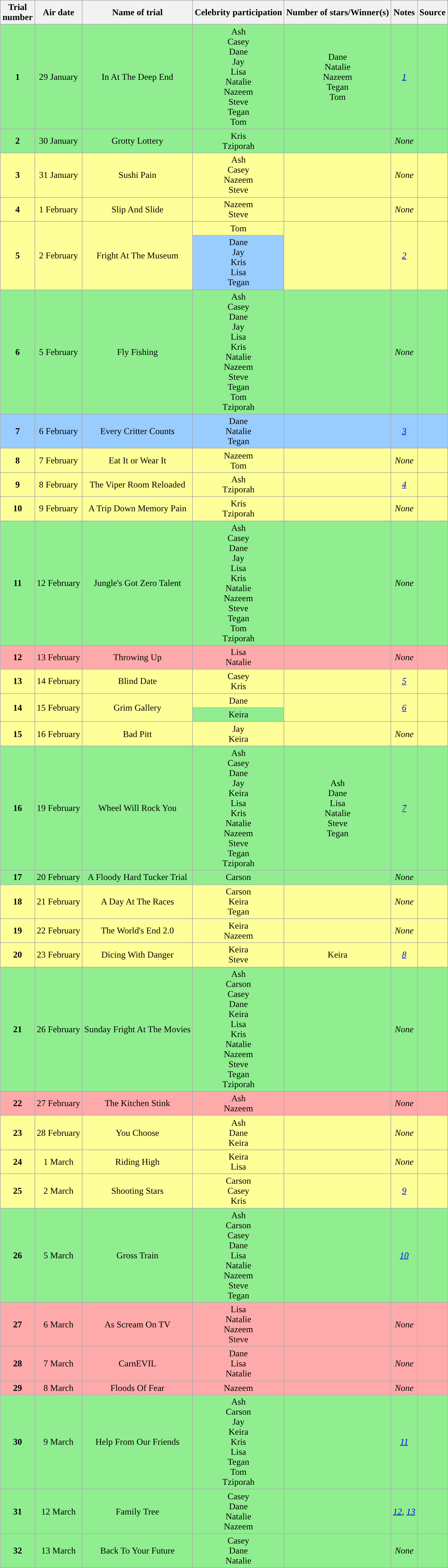<table class="wikitable" style="margin:auto; text-align:center;">
<tr>
<th scope="col">Trial<br>number</th>
<th scope="col">Air date</th>
<th scope="col">Name of trial</th>
<th scope="col">Celebrity participation</th>
<th scope="col">Number of stars/Winner(s)</th>
<th scope="col">Notes</th>
<th scope="col">Source</th>
</tr>
<tr style="background:lightgreen">
<td><strong>1</strong></td>
<td>29 January</td>
<td>In At The Deep End</td>
<td>Ash<br>Casey<br>Dane<br>Jay<br>Lisa<br>Natalie<br>Nazeem<br>Steve<br>Tegan<br>Tom</td>
<td>Dane<br>Natalie<br>Nazeem<br>Tegan<br>Tom</td>
<td><em><a href='#'>1</a></em></td>
<td></td>
</tr>
<tr style="background:lightgreen">
<td><strong>2</strong></td>
<td>30 January</td>
<td>Grotty Lottery</td>
<td>Kris<br>Tziporah</td>
<td></td>
<td><em>None</em></td>
<td></td>
</tr>
<tr style="background:#FFFF99">
<td><strong>3</strong></td>
<td>31 January</td>
<td>Sushi Pain</td>
<td>Ash<br>Casey<br>Nazeem<br>Steve</td>
<td></td>
<td><em>None</em></td>
<td></td>
</tr>
<tr style="background:#FFFF99">
<td><strong>4</strong></td>
<td>1 February</td>
<td>Slip And Slide</td>
<td>Nazeem<br>Steve</td>
<td></td>
<td><em>None</em></td>
<td></td>
</tr>
<tr style="background:#FFFF99">
<td rowspan="2"><strong>5</strong></td>
<td rowspan="2">2 February</td>
<td rowspan="2">Fright At The Museum</td>
<td>Tom</td>
<td rowspan="2"></td>
<td rowspan="2"><em><a href='#'>2</a></em></td>
<td rowspan="2"></td>
</tr>
<tr style="background:#99CCFF">
<td>Dane<br>Jay<br>Kris<br>Lisa<br>Tegan</td>
</tr>
<tr style="background:lightgreen">
<td><strong>6</strong></td>
<td>5 February</td>
<td>Fly Fishing</td>
<td>Ash<br>Casey<br>Dane<br>Jay<br>Lisa<br>Kris<br>Natalie<br>Nazeem<br>Steve<br>Tegan<br>Tom<br>Tziporah</td>
<td></td>
<td><em>None</em></td>
<td></td>
</tr>
<tr style="background:#99CCFF">
<td><strong>7</strong></td>
<td>6 February</td>
<td>Every Critter Counts</td>
<td>Dane<br>Natalie<br>Tegan</td>
<td></td>
<td><em><a href='#'>3</a></em></td>
<td></td>
</tr>
<tr style="background:#FFFF99">
<td><strong>8</strong></td>
<td>7 February</td>
<td>Eat It or Wear It</td>
<td>Nazeem<br>Tom</td>
<td></td>
<td><em>None</em></td>
<td></td>
</tr>
<tr style="background:#FFFF99">
<td><strong>9</strong></td>
<td>8 February</td>
<td>The Viper Room Reloaded</td>
<td>Ash<br>Tziporah</td>
<td></td>
<td><em><a href='#'>4</a></em></td>
<td></td>
</tr>
<tr style="background:#FFFF99">
<td><strong>10</strong></td>
<td>9 February</td>
<td>A Trip Down Memory Pain</td>
<td>Kris<br>Tziporah</td>
<td></td>
<td><em>None</em></td>
<td></td>
</tr>
<tr style="background:lightgreen">
<td><strong>11</strong></td>
<td>12 February</td>
<td>Jungle's Got Zero Talent</td>
<td>Ash<br>Casey<br>Dane<br>Jay<br>Lisa<br>Kris<br>Natalie<br>Nazeem<br>Steve<br>Tegan<br>Tom<br>Tziporah</td>
<td></td>
<td><em>None</em></td>
<td></td>
</tr>
<tr style="background:#ffaaaa">
<td><strong>12</strong></td>
<td>13 February</td>
<td>Throwing Up</td>
<td>Lisa<br>Natalie</td>
<td></td>
<td><em>None</em></td>
<td></td>
</tr>
<tr style="background:#FFFF99">
<td><strong>13</strong></td>
<td>14 February</td>
<td>Blind Date</td>
<td>Casey<br>Kris</td>
<td></td>
<td><em><a href='#'>5</a></em></td>
<td></td>
</tr>
<tr style="background:#FFFF99">
<td rowspan="2"><strong>14</strong></td>
<td rowspan="2">15 February</td>
<td rowspan="2">Grim Gallery</td>
<td>Dane</td>
<td rowspan="2"></td>
<td rowspan="2"><em><a href='#'>6</a></em></td>
<td rowspan="2"></td>
</tr>
<tr style="background:lightgreen">
<td>Keira</td>
</tr>
<tr style="background:#FFFF99">
<td><strong>15</strong></td>
<td>16 February</td>
<td>Bad Pitt</td>
<td>Jay<br>Keira</td>
<td></td>
<td><em>None</em></td>
<td></td>
</tr>
<tr style="background:lightgreen">
<td><strong>16</strong></td>
<td>19 February</td>
<td>Wheel Will Rock You</td>
<td>Ash<br>Casey<br>Dane<br>Jay<br>Keira<br>Lisa<br>Kris<br>Natalie<br>Nazeem<br>Steve<br>Tegan<br>Tziporah</td>
<td>Ash<br>Dane<br>Lisa<br>Natalie<br>Steve<br>Tegan</td>
<td><em><a href='#'>7</a></em></td>
<td></td>
</tr>
<tr style="background:lightgreen">
<td><strong>17</strong></td>
<td>20 February</td>
<td>A Floody Hard Tucker Trial</td>
<td>Carson</td>
<td></td>
<td><em>None</em></td>
<td></td>
</tr>
<tr style="background:#FFFF99">
<td><strong>18</strong></td>
<td>21 February</td>
<td>A Day At The Races</td>
<td>Carson<br>Keira<br>Tegan</td>
<td></td>
<td><em>None</em></td>
<td></td>
</tr>
<tr style="background:#FFFF99">
<td><strong>19</strong></td>
<td>22 February</td>
<td>The World's End 2.0</td>
<td>Keira<br>Nazeem</td>
<td></td>
<td><em>None</em></td>
<td></td>
</tr>
<tr style="background:#FFFF99">
<td><strong>20</strong></td>
<td>23 February</td>
<td>Dicing With Danger</td>
<td>Keira<br>Steve</td>
<td>Keira</td>
<td><em><a href='#'>8</a></em></td>
<td></td>
</tr>
<tr style="background:lightgreen">
<td><strong>21</strong></td>
<td>26 February</td>
<td>Sunday Fright At The Movies</td>
<td>Ash<br>Carson<br>Casey<br>Dane<br>Keira<br>Lisa<br>Kris<br>Natalie<br>Nazeem<br>Steve<br>Tegan<br>Tziporah</td>
<td></td>
<td><em>None</em></td>
<td></td>
</tr>
<tr style="background:#ffaaaa">
<td><strong>22</strong></td>
<td>27 February</td>
<td>The Kitchen Stink</td>
<td>Ash<br>Nazeem</td>
<td></td>
<td><em>None</em></td>
<td></td>
</tr>
<tr style="background:#FFFF99">
<td><strong>23</strong></td>
<td>28 February</td>
<td>You Choose</td>
<td>Ash<br>Dane<br>Keira</td>
<td></td>
<td><em>None</em></td>
<td></td>
</tr>
<tr style="background:#FFFF99">
<td><strong>24</strong></td>
<td>1 March</td>
<td>Riding High</td>
<td>Keira<br>Lisa</td>
<td></td>
<td><em>None</em></td>
<td></td>
</tr>
<tr style="background:#FFFF99">
<td><strong>25</strong></td>
<td>2 March</td>
<td>Shooting Stars</td>
<td>Carson<br>Casey<br>Kris</td>
<td></td>
<td><em><a href='#'>9</a></em></td>
<td></td>
</tr>
<tr style="background:lightgreen">
<td><strong>26</strong></td>
<td>5 March</td>
<td>Gross Train</td>
<td>Ash<br>Carson<br>Casey<br>Dane<br>Lisa<br>Natalie<br>Nazeem<br>Steve<br>Tegan</td>
<td></td>
<td><em><a href='#'>10</a></em></td>
<td></td>
</tr>
<tr style="background:#ffaaaa">
<td><strong>27</strong></td>
<td>6 March</td>
<td>As Scream On TV</td>
<td>Lisa<br>Natalie<br>Nazeem<br>Steve</td>
<td></td>
<td><em>None</em></td>
<td></td>
</tr>
<tr style="background:#ffaaaa">
<td><strong>28</strong></td>
<td>7 March</td>
<td>CarnEVIL</td>
<td>Dane<br>Lisa<br>Natalie</td>
<td></td>
<td><em>None</em></td>
<td></td>
</tr>
<tr style="background:#ffaaaa">
<td><strong>29</strong></td>
<td>8 March</td>
<td>Floods Of Fear</td>
<td>Nazeem</td>
<td></td>
<td><em>None</em></td>
<td></td>
</tr>
<tr style="background:lightgreen">
<td><strong>30</strong></td>
<td>9 March</td>
<td>Help From Our Friends</td>
<td>Ash<br>Carson<br>Jay<br>Keira<br>Kris<br>Lisa<br>Tegan<br>Tom<br>Tziporah</td>
<td></td>
<td><em><a href='#'>11</a></em></td>
<td></td>
</tr>
<tr style="background:lightgreen">
<td><strong>31</strong></td>
<td>12 March</td>
<td>Family Tree</td>
<td>Casey<br>Dane<br>Natalie<br>Nazeem</td>
<td></td>
<td><em><a href='#'>12</a></em>, <em><a href='#'>13</a></em></td>
<td></td>
</tr>
<tr style="background:lightgreen">
<td><strong>32</strong></td>
<td>13 March</td>
<td>Back To Your Future</td>
<td>Casey<br>Dane<br>Natalie</td>
<td></td>
<td><em>None</em></td>
<td></td>
</tr>
</table>
